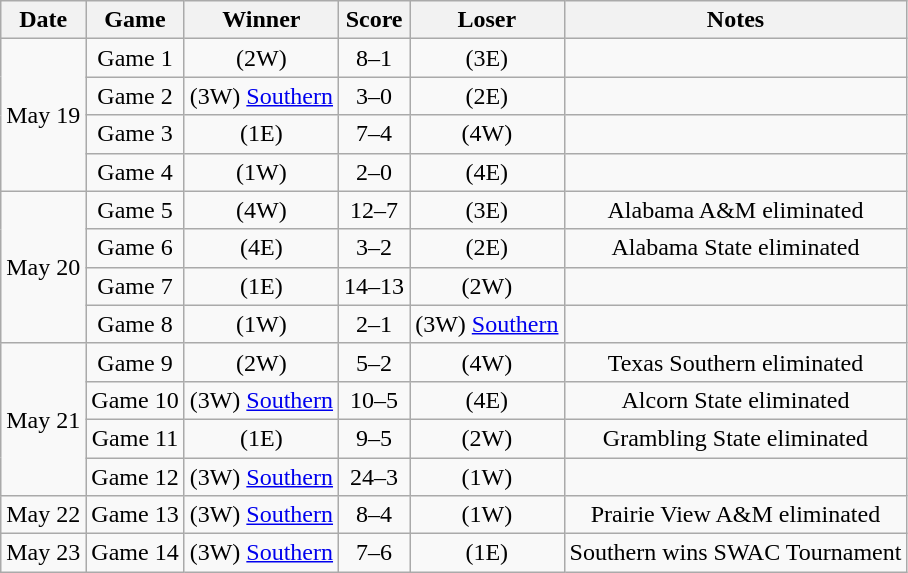<table class="wikitable">
<tr>
<th>Date</th>
<th>Game</th>
<th>Winner</th>
<th>Score</th>
<th>Loser</th>
<th>Notes</th>
</tr>
<tr align=center>
<td rowspan=4>May 19</td>
<td>Game 1</td>
<td>(2W) </td>
<td>8–1</td>
<td>(3E) </td>
<td></td>
</tr>
<tr align=center>
<td>Game 2</td>
<td>(3W) <a href='#'>Southern</a></td>
<td>3–0</td>
<td>(2E) </td>
<td></td>
</tr>
<tr align=center>
<td>Game 3</td>
<td>(1E) </td>
<td>7–4</td>
<td>(4W) </td>
<td></td>
</tr>
<tr align=center>
<td>Game 4</td>
<td>(1W) </td>
<td>2–0</td>
<td>(4E) </td>
<td></td>
</tr>
<tr align=center>
<td rowspan=4>May 20</td>
<td>Game 5</td>
<td>(4W) </td>
<td>12–7</td>
<td>(3E) </td>
<td>Alabama A&M eliminated</td>
</tr>
<tr align=center>
<td>Game 6</td>
<td>(4E) </td>
<td>3–2</td>
<td>(2E) </td>
<td>Alabama State eliminated</td>
</tr>
<tr align=center>
<td>Game 7</td>
<td>(1E) </td>
<td>14–13</td>
<td>(2W) </td>
<td></td>
</tr>
<tr align=center>
<td>Game 8</td>
<td>(1W) </td>
<td>2–1</td>
<td>(3W) <a href='#'>Southern</a></td>
<td></td>
</tr>
<tr align=center>
<td rowspan=4>May 21</td>
<td>Game 9</td>
<td>(2W) </td>
<td>5–2</td>
<td>(4W) </td>
<td>Texas Southern eliminated</td>
</tr>
<tr align=center>
<td>Game 10</td>
<td>(3W) <a href='#'>Southern</a></td>
<td>10–5</td>
<td>(4E) </td>
<td>Alcorn State eliminated</td>
</tr>
<tr align=center>
<td>Game 11</td>
<td>(1E) </td>
<td>9–5</td>
<td>(2W) </td>
<td>Grambling State eliminated</td>
</tr>
<tr align=center>
<td>Game 12</td>
<td>(3W) <a href='#'>Southern</a></td>
<td>24–3</td>
<td>(1W) </td>
<td></td>
</tr>
<tr align=center>
<td>May 22</td>
<td>Game 13</td>
<td>(3W) <a href='#'>Southern</a></td>
<td>8–4</td>
<td>(1W) </td>
<td>Prairie View A&M eliminated</td>
</tr>
<tr align=center>
<td>May 23</td>
<td>Game 14</td>
<td>(3W) <a href='#'>Southern</a></td>
<td>7–6</td>
<td>(1E) </td>
<td>Southern wins SWAC Tournament</td>
</tr>
</table>
